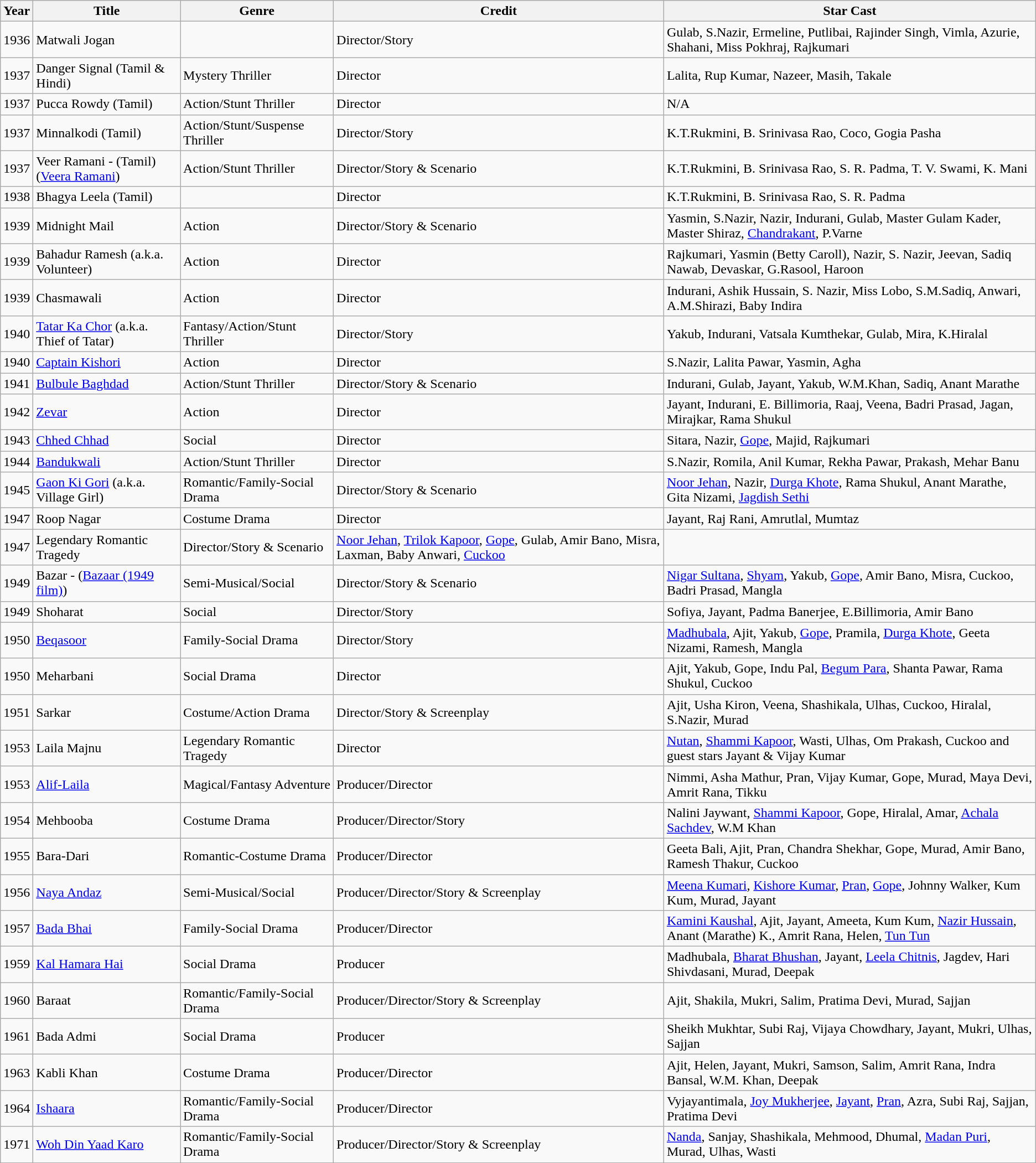<table class="wikitable">
<tr>
<th>Year</th>
<th>Title</th>
<th>Genre</th>
<th>Credit</th>
<th>Star Cast</th>
</tr>
<tr>
<td>1936</td>
<td>Matwali Jogan</td>
<td></td>
<td>Director/Story</td>
<td>Gulab, S.Nazir, Ermeline, Putlibai, Rajinder Singh, Vimla, Azurie, Shahani, Miss Pokhraj, Rajkumari</td>
</tr>
<tr>
<td>1937</td>
<td>Danger Signal (Tamil & Hindi)</td>
<td>Mystery Thriller</td>
<td>Director</td>
<td>Lalita, Rup Kumar, Nazeer, Masih, Takale</td>
</tr>
<tr>
<td>1937</td>
<td>Pucca Rowdy (Tamil)</td>
<td>Action/Stunt Thriller</td>
<td>Director</td>
<td>N/A</td>
</tr>
<tr>
<td>1937</td>
<td>Minnalkodi (Tamil)</td>
<td>Action/Stunt/Suspense Thriller</td>
<td>Director/Story</td>
<td>K.T.Rukmini, B. Srinivasa Rao, Coco, Gogia Pasha</td>
</tr>
<tr>
<td>1937</td>
<td>Veer Ramani - (Tamil) (<a href='#'>Veera Ramani</a>)</td>
<td>Action/Stunt Thriller</td>
<td>Director/Story & Scenario</td>
<td>K.T.Rukmini, B. Srinivasa Rao, S. R. Padma, T. V. Swami, K. Mani</td>
</tr>
<tr>
<td>1938</td>
<td>Bhagya Leela (Tamil)</td>
<td></td>
<td>Director</td>
<td>K.T.Rukmini, B. Srinivasa Rao, S. R. Padma</td>
</tr>
<tr>
<td>1939</td>
<td>Midnight Mail</td>
<td>Action</td>
<td>Director/Story & Scenario</td>
<td>Yasmin, S.Nazir, Nazir, Indurani, Gulab, Master Gulam Kader, Master Shiraz, <a href='#'>Chandrakant</a>, P.Varne</td>
</tr>
<tr>
<td>1939</td>
<td>Bahadur Ramesh  (a.k.a. Volunteer)</td>
<td>Action</td>
<td>Director</td>
<td>Rajkumari, Yasmin (Betty Caroll), Nazir, S. Nazir, Jeevan, Sadiq Nawab, Devaskar, G.Rasool, Haroon</td>
</tr>
<tr>
<td>1939</td>
<td>Chasmawali</td>
<td>Action</td>
<td>Director</td>
<td>Indurani, Ashik Hussain, S. Nazir, Miss Lobo, S.M.Sadiq, Anwari, A.M.Shirazi, Baby Indira</td>
</tr>
<tr>
<td>1940</td>
<td><a href='#'>Tatar Ka Chor</a>  (a.k.a. Thief of Tatar)</td>
<td>Fantasy/Action/Stunt Thriller</td>
<td>Director/Story</td>
<td>Yakub, Indurani, Vatsala Kumthekar, Gulab, Mira, K.Hiralal</td>
</tr>
<tr>
<td>1940</td>
<td><a href='#'>Captain Kishori</a></td>
<td>Action</td>
<td>Director</td>
<td>S.Nazir, Lalita Pawar, Yasmin, Agha</td>
</tr>
<tr>
<td>1941</td>
<td><a href='#'>Bulbule Baghdad</a></td>
<td>Action/Stunt Thriller</td>
<td>Director/Story & Scenario</td>
<td>Indurani, Gulab, Jayant, Yakub, W.M.Khan, Sadiq, Anant Marathe</td>
</tr>
<tr>
<td>1942</td>
<td><a href='#'>Zevar</a></td>
<td>Action</td>
<td>Director</td>
<td>Jayant, Indurani, E. Billimoria, Raaj, Veena, Badri Prasad, Jagan, Mirajkar, Rama Shukul</td>
</tr>
<tr>
<td>1943</td>
<td><a href='#'>Chhed Chhad</a></td>
<td>Social</td>
<td>Director</td>
<td>Sitara, Nazir, <a href='#'>Gope</a>, Majid, Rajkumari</td>
</tr>
<tr>
<td>1944</td>
<td><a href='#'>Bandukwali</a></td>
<td>Action/Stunt Thriller</td>
<td>Director</td>
<td>S.Nazir, Romila, Anil Kumar, Rekha Pawar, Prakash, Mehar Banu</td>
</tr>
<tr>
<td>1945</td>
<td><a href='#'>Gaon Ki Gori</a> (a.k.a. Village Girl)</td>
<td>Romantic/Family-Social Drama</td>
<td>Director/Story & Scenario</td>
<td><a href='#'>Noor Jehan</a>, Nazir, <a href='#'>Durga Khote</a>, Rama Shukul, Anant Marathe, Gita Nizami, <a href='#'>Jagdish Sethi</a></td>
</tr>
<tr>
<td>1947</td>
<td>Roop Nagar</td>
<td>Costume Drama</td>
<td>Director</td>
<td>Jayant, Raj Rani, Amrutlal,  Mumtaz</td>
</tr>
<tr>
<td>1947</td>
<td>Legendary Romantic Tragedy</td>
<td>Director/Story & Scenario</td>
<td><a href='#'>Noor Jehan</a>, <a href='#'>Trilok Kapoor</a>, <a href='#'>Gope</a>, Gulab, Amir Bano, Misra, Laxman, Baby Anwari, <a href='#'>Cuckoo</a></td>
</tr>
<tr>
<td>1949</td>
<td>Bazar - (<a href='#'>Bazaar (1949 film)</a>)</td>
<td>Semi-Musical/Social</td>
<td>Director/Story & Scenario</td>
<td><a href='#'>Nigar Sultana</a>, <a href='#'>Shyam</a>, Yakub, <a href='#'>Gope</a>, Amir Bano, Misra, Cuckoo, Badri Prasad, Mangla</td>
</tr>
<tr>
<td>1949</td>
<td>Shoharat</td>
<td>Social</td>
<td>Director/Story</td>
<td>Sofiya, Jayant, Padma Banerjee, E.Billimoria, Amir Bano</td>
</tr>
<tr>
<td>1950</td>
<td><a href='#'>Beqasoor</a></td>
<td>Family-Social Drama</td>
<td>Director/Story</td>
<td><a href='#'>Madhubala</a>, Ajit, Yakub, <a href='#'>Gope</a>, Pramila, <a href='#'>Durga Khote</a>, Geeta Nizami, Ramesh, Mangla</td>
</tr>
<tr>
<td>1950</td>
<td>Meharbani</td>
<td>Social Drama</td>
<td>Director</td>
<td>Ajit, Yakub, Gope, Indu Pal, <a href='#'>Begum Para</a>, Shanta Pawar, Rama Shukul, Cuckoo</td>
</tr>
<tr>
<td>1951</td>
<td>Sarkar</td>
<td>Costume/Action Drama</td>
<td>Director/Story & Screenplay</td>
<td>Ajit, Usha Kiron, Veena, Shashikala, Ulhas, Cuckoo, Hiralal, S.Nazir, Murad</td>
</tr>
<tr>
<td>1953</td>
<td>Laila Majnu</td>
<td>Legendary Romantic Tragedy</td>
<td>Director</td>
<td><a href='#'>Nutan</a>, <a href='#'>Shammi Kapoor</a>, Wasti, Ulhas, Om Prakash, Cuckoo and guest stars Jayant & Vijay Kumar</td>
</tr>
<tr>
<td>1953</td>
<td><a href='#'>Alif-Laila</a></td>
<td>Magical/Fantasy Adventure</td>
<td>Producer/Director</td>
<td>Nimmi, Asha Mathur, Pran, Vijay Kumar, Gope, Murad, Maya Devi, Amrit Rana, Tikku</td>
</tr>
<tr>
<td>1954</td>
<td>Mehbooba</td>
<td>Costume Drama</td>
<td>Producer/Director/Story</td>
<td>Nalini Jaywant, <a href='#'>Shammi Kapoor</a>, Gope, Hiralal, Amar, <a href='#'>Achala Sachdev</a>, W.M Khan</td>
</tr>
<tr>
<td>1955</td>
<td>Bara-Dari</td>
<td>Romantic-Costume Drama</td>
<td>Producer/Director</td>
<td>Geeta Bali, Ajit, Pran, Chandra Shekhar, Gope, Murad, Amir Bano, Ramesh Thakur, Cuckoo</td>
</tr>
<tr>
<td>1956</td>
<td><a href='#'>Naya Andaz</a></td>
<td>Semi-Musical/Social</td>
<td>Producer/Director/Story & Screenplay</td>
<td><a href='#'>Meena Kumari</a>, <a href='#'>Kishore Kumar</a>, <a href='#'>Pran</a>, <a href='#'>Gope</a>, Johnny Walker, Kum Kum, Murad, Jayant</td>
</tr>
<tr>
<td>1957</td>
<td><a href='#'>Bada Bhai</a></td>
<td>Family-Social Drama</td>
<td>Producer/Director</td>
<td><a href='#'>Kamini Kaushal</a>, Ajit, Jayant, Ameeta, Kum Kum, <a href='#'>Nazir Hussain</a>, Anant (Marathe) K., Amrit Rana, Helen, <a href='#'>Tun Tun</a></td>
</tr>
<tr>
<td>1959</td>
<td><a href='#'>Kal Hamara Hai</a></td>
<td>Social Drama</td>
<td>Producer</td>
<td>Madhubala, <a href='#'>Bharat Bhushan</a>, Jayant, <a href='#'>Leela Chitnis</a>, Jagdev, Hari Shivdasani, Murad, Deepak</td>
</tr>
<tr>
<td>1960</td>
<td>Baraat</td>
<td>Romantic/Family-Social Drama</td>
<td>Producer/Director/Story & Screenplay</td>
<td>Ajit, Shakila, Mukri, Salim, Pratima Devi, Murad, Sajjan</td>
</tr>
<tr>
<td>1961</td>
<td>Bada Admi</td>
<td>Social Drama</td>
<td>Producer</td>
<td>Sheikh Mukhtar, Subi Raj, Vijaya Chowdhary, Jayant, Mukri, Ulhas, Sajjan</td>
</tr>
<tr>
<td>1963</td>
<td>Kabli Khan</td>
<td>Costume Drama</td>
<td>Producer/Director</td>
<td>Ajit, Helen, Jayant, Mukri, Samson, Salim, Amrit Rana, Indra Bansal, W.M. Khan, Deepak</td>
</tr>
<tr>
<td>1964</td>
<td><a href='#'>Ishaara</a></td>
<td>Romantic/Family-Social Drama</td>
<td>Producer/Director</td>
<td>Vyjayantimala, <a href='#'>Joy Mukherjee</a>, <a href='#'>Jayant</a>, <a href='#'>Pran</a>, Azra, Subi Raj, Sajjan, Pratima Devi</td>
</tr>
<tr>
<td>1971</td>
<td><a href='#'>Woh Din Yaad Karo</a></td>
<td>Romantic/Family-Social Drama</td>
<td>Producer/Director/Story & Screenplay</td>
<td><a href='#'>Nanda</a>, Sanjay, Shashikala, Mehmood, Dhumal, <a href='#'>Madan Puri</a>, Murad, Ulhas, Wasti</td>
</tr>
<tr>
</tr>
</table>
